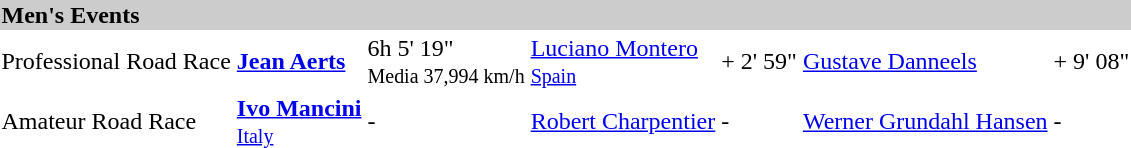<table>
<tr bgcolor="#cccccc">
<td colspan=7><strong>Men's Events</strong></td>
</tr>
<tr>
<td>Professional Road Race<br></td>
<td><strong><a href='#'>Jean Aerts</a></strong><br><small></small></td>
<td>6h 5' 19"<br><small>Media 37,994 km/h</small></td>
<td><a href='#'>Luciano Montero</a><br><small> <a href='#'>Spain</a></small></td>
<td>+ 2' 59"</td>
<td><a href='#'>Gustave Danneels</a><br><small></small></td>
<td>+ 9' 08"</td>
</tr>
<tr>
<td>Amateur Road Race</td>
<td><strong><a href='#'>Ivo Mancini</a></strong><br><small> <a href='#'>Italy</a></small></td>
<td>-</td>
<td><a href='#'>Robert Charpentier</a><br><small></small></td>
<td>-</td>
<td><a href='#'>Werner Grundahl Hansen</a><br><small></small></td>
<td>-</td>
</tr>
<tr>
</tr>
</table>
